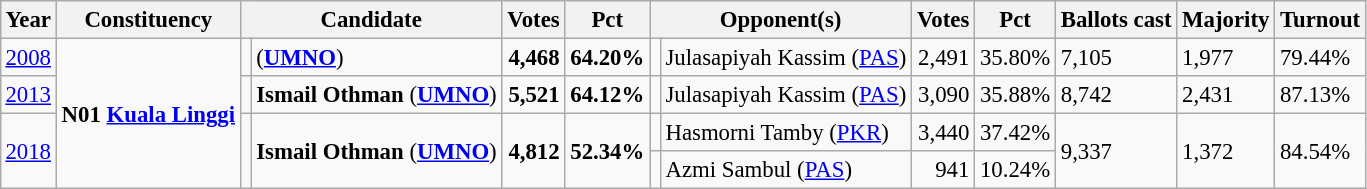<table class="wikitable" style="margin:0.5em ; font-size:95%">
<tr>
<th>Year</th>
<th>Constituency</th>
<th colspan=2>Candidate</th>
<th>Votes</th>
<th>Pct</th>
<th colspan=2>Opponent(s)</th>
<th>Votes</th>
<th>Pct</th>
<th>Ballots cast</th>
<th>Majority</th>
<th>Turnout</th>
</tr>
<tr>
<td><a href='#'>2008</a></td>
<td rowspan=4><strong>N01 <a href='#'>Kuala Linggi</a></strong></td>
<td></td>
<td> (<a href='#'><strong>UMNO</strong></a>)</td>
<td align="right"><strong>4,468</strong></td>
<td><strong>64.20%</strong></td>
<td></td>
<td>Julasapiyah Kassim (<a href='#'>PAS</a>)</td>
<td align="right">2,491</td>
<td>35.80%</td>
<td>7,105</td>
<td>1,977</td>
<td>79.44%</td>
</tr>
<tr>
<td><a href='#'>2013</a></td>
<td></td>
<td><strong>Ismail Othman</strong> (<a href='#'><strong>UMNO</strong></a>)</td>
<td align="right"><strong>5,521</strong></td>
<td><strong>64.12%</strong></td>
<td></td>
<td>Julasapiyah Kassim (<a href='#'>PAS</a>)</td>
<td align="right">3,090</td>
<td>35.88%</td>
<td>8,742</td>
<td>2,431</td>
<td>87.13%</td>
</tr>
<tr>
<td rowspan=2><a href='#'>2018</a></td>
<td rowspan=2 ></td>
<td rowspan=2><strong>Ismail Othman</strong> (<a href='#'><strong>UMNO</strong></a>)</td>
<td rowspan=2 align="right"><strong>4,812</strong></td>
<td rowspan=2><strong>52.34%</strong></td>
<td></td>
<td>Hasmorni Tamby (<a href='#'>PKR</a>)</td>
<td align="right">3,440</td>
<td>37.42%</td>
<td rowspan=2>9,337</td>
<td rowspan=2>1,372</td>
<td rowspan=2>84.54%</td>
</tr>
<tr>
<td></td>
<td>Azmi Sambul (<a href='#'>PAS</a>)</td>
<td align="right">941</td>
<td>10.24%</td>
</tr>
</table>
